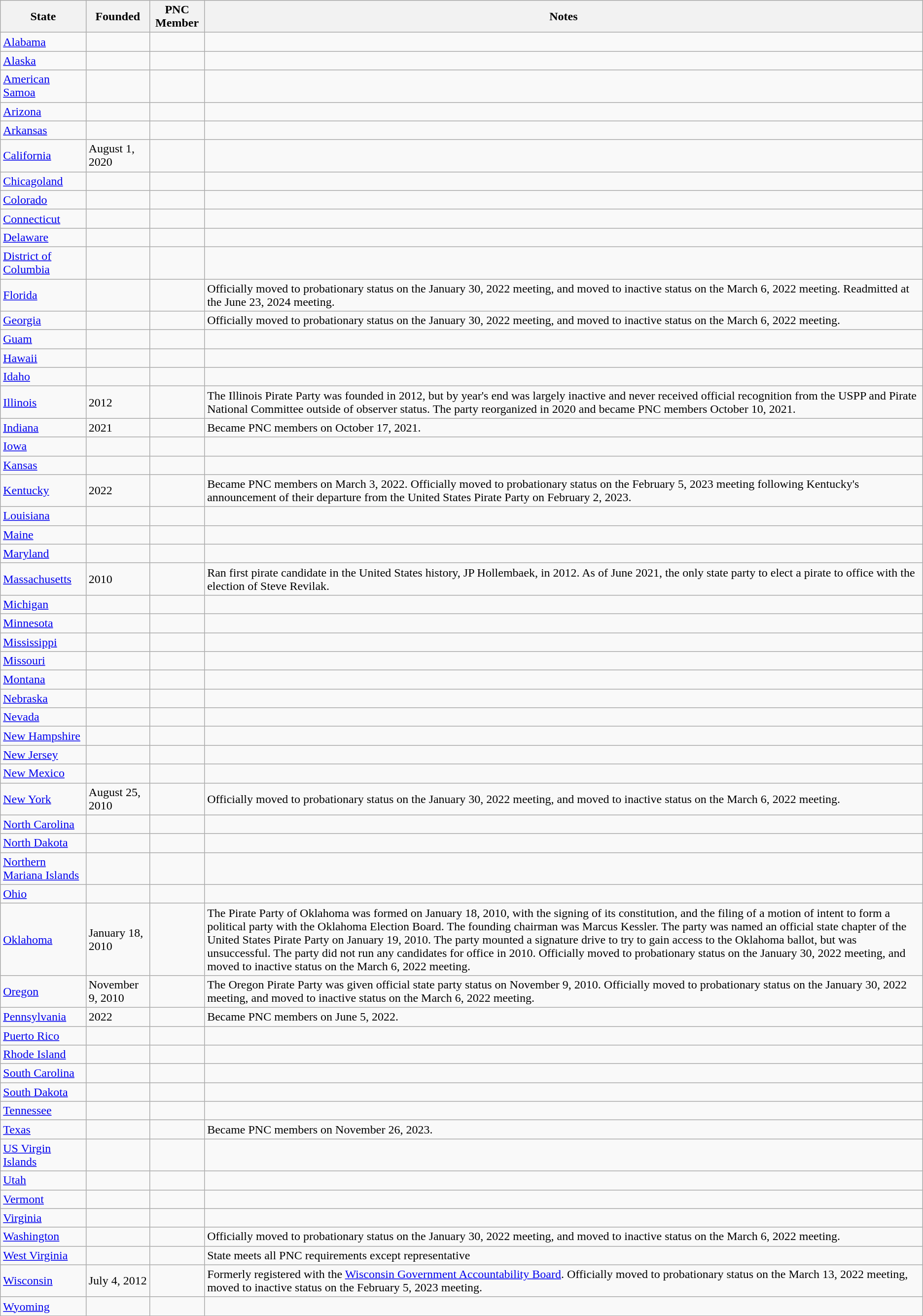<table class="wikitable sortable">
<tr>
<th>State</th>
<th>Founded</th>
<th>PNC Member</th>
<th>Notes</th>
</tr>
<tr>
<td><a href='#'>Alabama</a></td>
<td></td>
<td></td>
<td></td>
</tr>
<tr>
<td><a href='#'>Alaska</a></td>
<td></td>
<td></td>
<td></td>
</tr>
<tr>
<td><a href='#'>American Samoa</a></td>
<td></td>
<td></td>
<td></td>
</tr>
<tr>
<td><a href='#'>Arizona</a></td>
<td></td>
<td></td>
<td></td>
</tr>
<tr>
<td><a href='#'>Arkansas</a></td>
<td></td>
<td></td>
<td></td>
</tr>
<tr>
<td><a href='#'>California</a></td>
<td>August 1, 2020</td>
<td></td>
<td></td>
</tr>
<tr>
<td><a href='#'>Chicagoland</a></td>
<td></td>
<td></td>
<td></td>
</tr>
<tr>
<td><a href='#'>Colorado</a></td>
<td></td>
<td></td>
<td></td>
</tr>
<tr>
<td><a href='#'>Connecticut</a></td>
<td></td>
<td></td>
<td></td>
</tr>
<tr>
<td><a href='#'>Delaware</a></td>
<td></td>
<td></td>
<td></td>
</tr>
<tr>
<td><a href='#'>District of Columbia</a></td>
<td></td>
<td></td>
<td></td>
</tr>
<tr>
<td><a href='#'>Florida</a></td>
<td></td>
<td></td>
<td>Officially moved to probationary status on the January 30, 2022 meeting, and moved to inactive status on the March 6, 2022 meeting. Readmitted at the June 23, 2024 meeting.</td>
</tr>
<tr>
<td><a href='#'>Georgia</a></td>
<td></td>
<td></td>
<td>Officially moved to probationary status on the January 30, 2022 meeting, and moved to inactive status on the March 6, 2022 meeting.</td>
</tr>
<tr>
<td><a href='#'>Guam</a></td>
<td></td>
<td></td>
<td></td>
</tr>
<tr>
<td><a href='#'>Hawaii</a></td>
<td></td>
<td></td>
<td></td>
</tr>
<tr>
<td><a href='#'>Idaho</a></td>
<td></td>
<td></td>
<td></td>
</tr>
<tr>
<td><a href='#'>Illinois</a></td>
<td>2012</td>
<td></td>
<td>The Illinois Pirate Party was founded in 2012, but by year's end was largely inactive and never received official recognition from the USPP and Pirate National Committee outside of observer status. The party reorganized in 2020 and became PNC members October 10, 2021.</td>
</tr>
<tr>
<td><a href='#'>Indiana</a></td>
<td>2021</td>
<td></td>
<td>Became PNC members on October 17, 2021.</td>
</tr>
<tr>
<td><a href='#'>Iowa</a></td>
<td></td>
<td></td>
<td></td>
</tr>
<tr>
<td><a href='#'>Kansas</a></td>
<td></td>
<td></td>
<td></td>
</tr>
<tr>
<td><a href='#'>Kentucky</a></td>
<td>2022</td>
<td></td>
<td>Became PNC members on March 3, 2022. Officially moved to probationary status on the February 5, 2023 meeting following Kentucky's announcement of their departure from the United States Pirate Party on February 2, 2023.</td>
</tr>
<tr>
<td><a href='#'>Louisiana</a></td>
<td></td>
<td></td>
<td></td>
</tr>
<tr>
<td><a href='#'>Maine</a></td>
<td></td>
<td></td>
<td></td>
</tr>
<tr>
<td><a href='#'>Maryland</a></td>
<td></td>
<td></td>
<td></td>
</tr>
<tr>
<td><a href='#'>Massachusetts</a></td>
<td>2010</td>
<td></td>
<td>Ran first pirate candidate in the United States history, JP Hollembaek, in 2012. As of June 2021, the only state party to elect a pirate to office with the election of Steve Revilak.</td>
</tr>
<tr>
<td><a href='#'>Michigan</a></td>
<td></td>
<td></td>
<td></td>
</tr>
<tr>
<td><a href='#'>Minnesota</a></td>
<td></td>
<td></td>
<td></td>
</tr>
<tr>
<td><a href='#'>Mississippi</a></td>
<td></td>
<td></td>
<td></td>
</tr>
<tr>
<td><a href='#'>Missouri</a></td>
<td></td>
<td></td>
<td></td>
</tr>
<tr>
<td><a href='#'>Montana</a></td>
<td></td>
<td></td>
<td></td>
</tr>
<tr>
<td><a href='#'>Nebraska</a></td>
<td></td>
<td></td>
<td></td>
</tr>
<tr>
<td><a href='#'>Nevada</a></td>
<td></td>
<td></td>
<td></td>
</tr>
<tr>
<td><a href='#'>New Hampshire</a></td>
<td></td>
<td></td>
<td></td>
</tr>
<tr>
<td><a href='#'>New Jersey</a></td>
<td></td>
<td></td>
<td></td>
</tr>
<tr>
<td><a href='#'>New Mexico</a></td>
<td></td>
<td></td>
<td></td>
</tr>
<tr>
<td><a href='#'>New York</a></td>
<td>August 25, 2010</td>
<td></td>
<td>Officially moved to probationary status on the January 30, 2022 meeting, and moved to inactive status on the March 6, 2022 meeting.</td>
</tr>
<tr>
<td><a href='#'>North Carolina</a></td>
<td></td>
<td></td>
<td></td>
</tr>
<tr>
<td><a href='#'>North Dakota</a></td>
<td></td>
<td></td>
<td></td>
</tr>
<tr>
<td><a href='#'>Northern Mariana Islands</a></td>
<td></td>
<td></td>
<td></td>
</tr>
<tr>
<td><a href='#'>Ohio</a></td>
<td></td>
<td></td>
<td></td>
</tr>
<tr>
<td><a href='#'>Oklahoma</a></td>
<td>January 18, 2010</td>
<td></td>
<td>The Pirate Party of Oklahoma was formed on January 18, 2010, with the signing of its constitution, and the filing of a motion of intent to form a political party with the Oklahoma Election Board. The founding chairman was Marcus Kessler. The party was named an official state chapter of the United States Pirate Party on January 19, 2010. The party mounted a signature drive to try to gain access to the Oklahoma ballot, but was unsuccessful. The party did not run any candidates for office in 2010. Officially moved to probationary status on the January 30, 2022 meeting, and moved to inactive status on the March 6, 2022 meeting.</td>
</tr>
<tr>
<td><a href='#'>Oregon</a></td>
<td>November 9, 2010</td>
<td></td>
<td>The Oregon Pirate Party was given official state party status on November 9, 2010. Officially moved to probationary status on the January 30, 2022 meeting, and moved to inactive status on the March 6, 2022 meeting.</td>
</tr>
<tr>
<td><a href='#'>Pennsylvania</a></td>
<td>2022</td>
<td></td>
<td>Became PNC members on June 5, 2022.</td>
</tr>
<tr>
<td><a href='#'>Puerto Rico</a></td>
<td></td>
<td></td>
<td></td>
</tr>
<tr>
<td><a href='#'>Rhode Island</a></td>
<td></td>
<td></td>
<td></td>
</tr>
<tr>
<td><a href='#'>South Carolina</a></td>
<td></td>
<td></td>
<td></td>
</tr>
<tr>
<td><a href='#'>South Dakota</a></td>
<td></td>
<td></td>
<td></td>
</tr>
<tr>
<td><a href='#'>Tennessee</a></td>
<td></td>
<td></td>
<td></td>
</tr>
<tr>
<td><a href='#'>Texas</a></td>
<td></td>
<td></td>
<td>Became PNC members on November 26, 2023.</td>
</tr>
<tr>
<td><a href='#'>US Virgin Islands</a></td>
<td></td>
<td></td>
<td></td>
</tr>
<tr>
<td><a href='#'>Utah</a></td>
<td></td>
<td></td>
<td></td>
</tr>
<tr>
<td><a href='#'>Vermont</a></td>
<td></td>
<td></td>
<td></td>
</tr>
<tr>
<td><a href='#'>Virginia</a></td>
<td></td>
<td></td>
<td></td>
</tr>
<tr>
<td><a href='#'>Washington</a></td>
<td></td>
<td></td>
<td>Officially moved to probationary status on the January 30, 2022 meeting, and moved to inactive status on the March 6, 2022 meeting.</td>
</tr>
<tr>
<td><a href='#'>West Virginia</a></td>
<td></td>
<td></td>
<td>State meets all PNC requirements except representative</td>
</tr>
<tr>
<td><a href='#'>Wisconsin</a></td>
<td>July 4, 2012</td>
<td></td>
<td>Formerly registered with the <a href='#'>Wisconsin Government Accountability Board</a>. Officially moved to probationary status on the March 13, 2022 meeting, moved to inactive status on the February 5, 2023  meeting.</td>
</tr>
<tr>
<td><a href='#'>Wyoming</a></td>
<td></td>
<td></td>
<td></td>
</tr>
</table>
